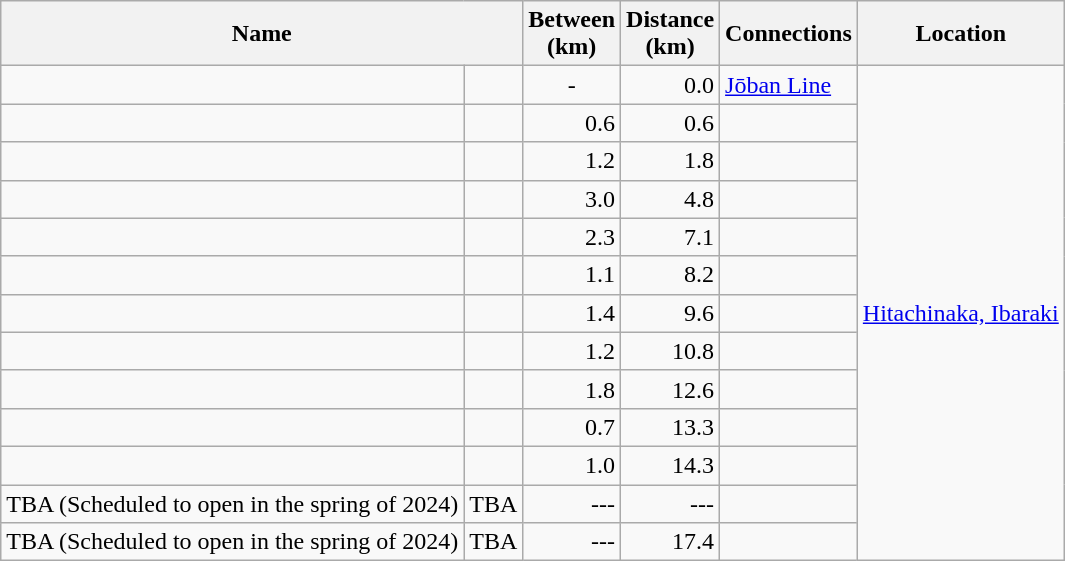<table class="wikitable">
<tr>
<th colspan="2">Name</th>
<th style="width:2.5em;">Between (km)</th>
<th style="width:2.5em;">Distance (km)</th>
<th>Connections</th>
<th>Location</th>
</tr>
<tr>
<td></td>
<td></td>
<td style="text-align:center;">-</td>
<td style="text-align:right;">0.0</td>
<td><a href='#'>Jōban Line</a></td>
<td rowspan="13"><a href='#'>Hitachinaka, Ibaraki</a></td>
</tr>
<tr>
<td></td>
<td></td>
<td style="text-align:right;">0.6</td>
<td style="text-align:right;">0.6</td>
<td> </td>
</tr>
<tr>
<td></td>
<td></td>
<td style="text-align:right;">1.2</td>
<td style="text-align:right;">1.8</td>
<td> </td>
</tr>
<tr>
<td></td>
<td></td>
<td style="text-align:right;">3.0</td>
<td style="text-align:right;">4.8</td>
<td> </td>
</tr>
<tr>
<td></td>
<td></td>
<td style="text-align:right;">2.3</td>
<td style="text-align:right;">7.1</td>
<td> </td>
</tr>
<tr>
<td></td>
<td></td>
<td style="text-align:right;">1.1</td>
<td style="text-align:right;">8.2</td>
<td> </td>
</tr>
<tr>
<td></td>
<td></td>
<td style="text-align:right;">1.4</td>
<td style="text-align:right;">9.6</td>
<td> </td>
</tr>
<tr>
<td></td>
<td></td>
<td style="text-align:right;">1.2</td>
<td style="text-align:right;">10.8</td>
<td> </td>
</tr>
<tr>
<td></td>
<td></td>
<td style="text-align:right;">1.8</td>
<td style="text-align:right;">12.6</td>
<td> </td>
</tr>
<tr>
<td></td>
<td></td>
<td style="text-align:right;">0.7</td>
<td style="text-align:right;">13.3</td>
<td> </td>
</tr>
<tr>
<td></td>
<td></td>
<td style="text-align:right;">1.0</td>
<td style="text-align:right;">14.3</td>
<td> </td>
</tr>
<tr>
<td>TBA (Scheduled to open in the spring of 2024)</td>
<td>TBA</td>
<td style="text-align:right;">---</td>
<td style="text-align:right;">---</td>
<td> </td>
</tr>
<tr>
<td>TBA (Scheduled to open in the spring of 2024)</td>
<td>TBA</td>
<td style="text-align:right;">---</td>
<td style="text-align:right;">17.4</td>
<td> </td>
</tr>
</table>
